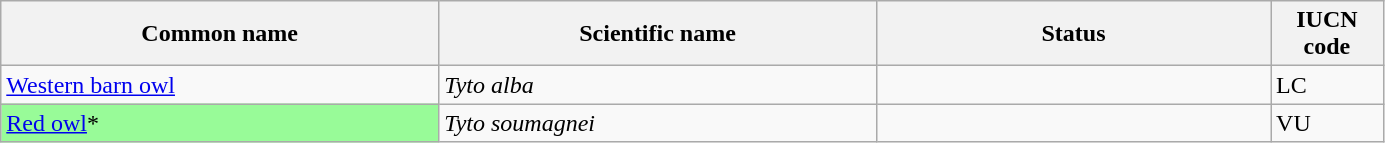<table width=73% class="wikitable sortable">
<tr>
<th width=20%>Common name</th>
<th width=20%>Scientific name</th>
<th width=18%>Status</th>
<th width=5%>IUCN code</th>
</tr>
<tr>
<td><a href='#'>Western barn owl</a></td>
<td><em>Tyto alba</em></td>
<td></td>
<td>LC</td>
</tr>
<tr>
<td style="background:palegreen; color:black"><a href='#'>Red owl</a>*</td>
<td><em>Tyto soumagnei</em></td>
<td></td>
<td>VU</td>
</tr>
</table>
